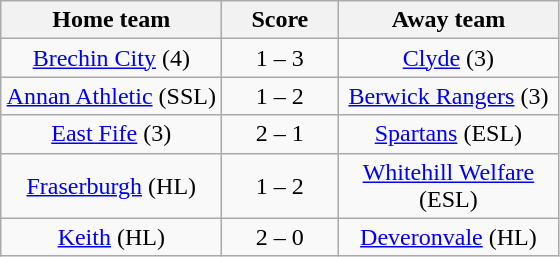<table class="wikitable" style="text-align: center">
<tr>
<th width=140>Home team</th>
<th width=70>Score</th>
<th width=140>Away team</th>
</tr>
<tr>
<td><a href='#'>Brechin City</a> (4)</td>
<td>1 – 3</td>
<td><a href='#'>Clyde</a> (3)</td>
</tr>
<tr>
<td><a href='#'>Annan Athletic</a> (SSL)</td>
<td>1 – 2</td>
<td><a href='#'>Berwick Rangers</a> (3)</td>
</tr>
<tr>
<td><a href='#'>East Fife</a> (3)</td>
<td>2 – 1</td>
<td><a href='#'>Spartans</a> (ESL)</td>
</tr>
<tr>
<td><a href='#'>Fraserburgh</a> (HL)</td>
<td>1 – 2</td>
<td><a href='#'>Whitehill Welfare</a> (ESL)</td>
</tr>
<tr>
<td><a href='#'>Keith</a> (HL)</td>
<td>2 – 0</td>
<td><a href='#'>Deveronvale</a> (HL)</td>
</tr>
</table>
